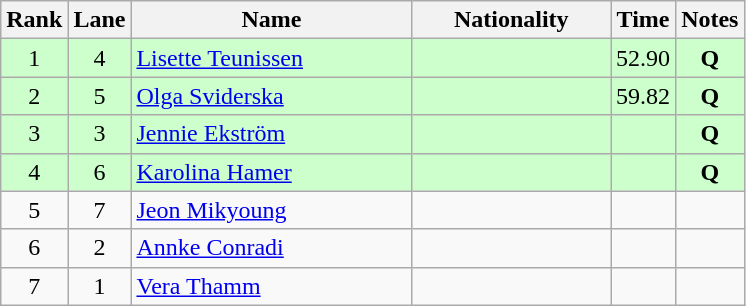<table class="wikitable sortable" style="text-align:center">
<tr>
<th>Rank</th>
<th>Lane</th>
<th style="width:180px">Name</th>
<th style="width:125px">Nationality</th>
<th>Time</th>
<th>Notes</th>
</tr>
<tr style="background:#cfc;">
<td>1</td>
<td>4</td>
<td style="text-align:left;"><a href='#'>Lisette Teunissen</a></td>
<td style="text-align:left;"></td>
<td>52.90</td>
<td><strong>Q</strong></td>
</tr>
<tr style="background:#cfc;">
<td>2</td>
<td>5</td>
<td style="text-align:left;"><a href='#'>Olga Sviderska</a></td>
<td style="text-align:left;"></td>
<td>59.82</td>
<td><strong>Q</strong></td>
</tr>
<tr style="background:#cfc;">
<td>3</td>
<td>3</td>
<td style="text-align:left;"><a href='#'>Jennie Ekström</a></td>
<td style="text-align:left;"></td>
<td></td>
<td><strong>Q</strong></td>
</tr>
<tr style="background:#cfc;">
<td>4</td>
<td>6</td>
<td style="text-align:left;"><a href='#'>Karolina Hamer</a></td>
<td style="text-align:left;"></td>
<td></td>
<td><strong>Q</strong></td>
</tr>
<tr>
<td>5</td>
<td>7</td>
<td style="text-align:left;"><a href='#'>Jeon Mikyoung</a></td>
<td style="text-align:left;"></td>
<td></td>
<td></td>
</tr>
<tr>
<td>6</td>
<td>2</td>
<td style="text-align:left;"><a href='#'>Annke Conradi</a></td>
<td style="text-align:left;"></td>
<td></td>
<td></td>
</tr>
<tr>
<td>7</td>
<td>1</td>
<td style="text-align:left;"><a href='#'>Vera Thamm</a></td>
<td style="text-align:left;"></td>
<td></td>
<td></td>
</tr>
</table>
